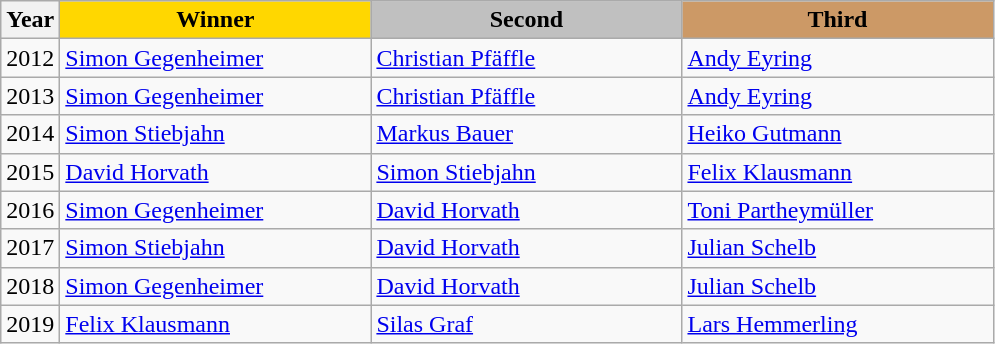<table class="wikitable sortable">
<tr>
<th>Year</th>
<th scope=col colspan=1 style="width:200px; background: gold;">Winner</th>
<th scope=col colspan=1 style="width:200px; background: silver;">Second</th>
<th scope=col colspan=1 style="width:200px; background: #cc9966;">Third</th>
</tr>
<tr>
<td>2012</td>
<td><a href='#'>Simon Gegenheimer</a></td>
<td><a href='#'>Christian Pfäffle</a></td>
<td><a href='#'>Andy Eyring</a></td>
</tr>
<tr>
<td>2013</td>
<td><a href='#'>Simon Gegenheimer</a></td>
<td><a href='#'>Christian Pfäffle</a></td>
<td><a href='#'>Andy Eyring</a></td>
</tr>
<tr>
<td>2014</td>
<td><a href='#'>Simon Stiebjahn</a></td>
<td><a href='#'>Markus Bauer</a></td>
<td><a href='#'>Heiko Gutmann</a></td>
</tr>
<tr>
<td>2015</td>
<td><a href='#'>David Horvath</a></td>
<td><a href='#'>Simon Stiebjahn</a></td>
<td><a href='#'>Felix Klausmann</a></td>
</tr>
<tr>
<td>2016</td>
<td><a href='#'>Simon Gegenheimer</a></td>
<td><a href='#'>David Horvath</a></td>
<td><a href='#'>Toni Partheymüller</a></td>
</tr>
<tr>
<td>2017</td>
<td><a href='#'>Simon Stiebjahn</a></td>
<td><a href='#'>David Horvath</a></td>
<td><a href='#'>Julian Schelb</a></td>
</tr>
<tr>
<td>2018</td>
<td><a href='#'>Simon Gegenheimer</a></td>
<td><a href='#'>David Horvath</a></td>
<td><a href='#'>Julian Schelb</a></td>
</tr>
<tr>
<td>2019</td>
<td><a href='#'>Felix Klausmann</a></td>
<td><a href='#'>Silas Graf</a></td>
<td><a href='#'>Lars Hemmerling</a></td>
</tr>
</table>
